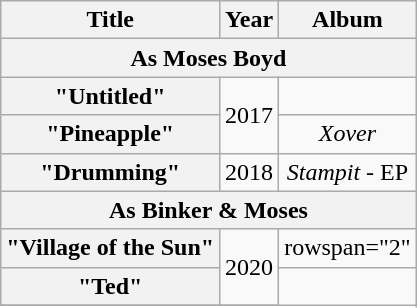<table class="wikitable plainrowheaders" style="text-align:center">
<tr>
<th scope="col">Title</th>
<th scope="col">Year</th>
<th scope="col">Album</th>
</tr>
<tr>
<th colspan="3">As Moses Boyd</th>
</tr>
<tr>
<th scope="row">"Untitled"<br></th>
<td rowspan="2">2017</td>
<td></td>
</tr>
<tr>
<th scope="row">"Pineapple"<br></th>
<td><em>Xover</em></td>
</tr>
<tr>
<th scope="row">"Drumming"<br></th>
<td>2018</td>
<td><em>Stampit</em> - EP</td>
</tr>
<tr>
<th colspan="3">As Binker & Moses</th>
</tr>
<tr>
<th scope="row">"Village of the Sun"<br></th>
<td rowspan="2">2020</td>
<td>rowspan="2" </td>
</tr>
<tr>
<th scope="row">"Ted"<br></th>
</tr>
<tr>
</tr>
</table>
